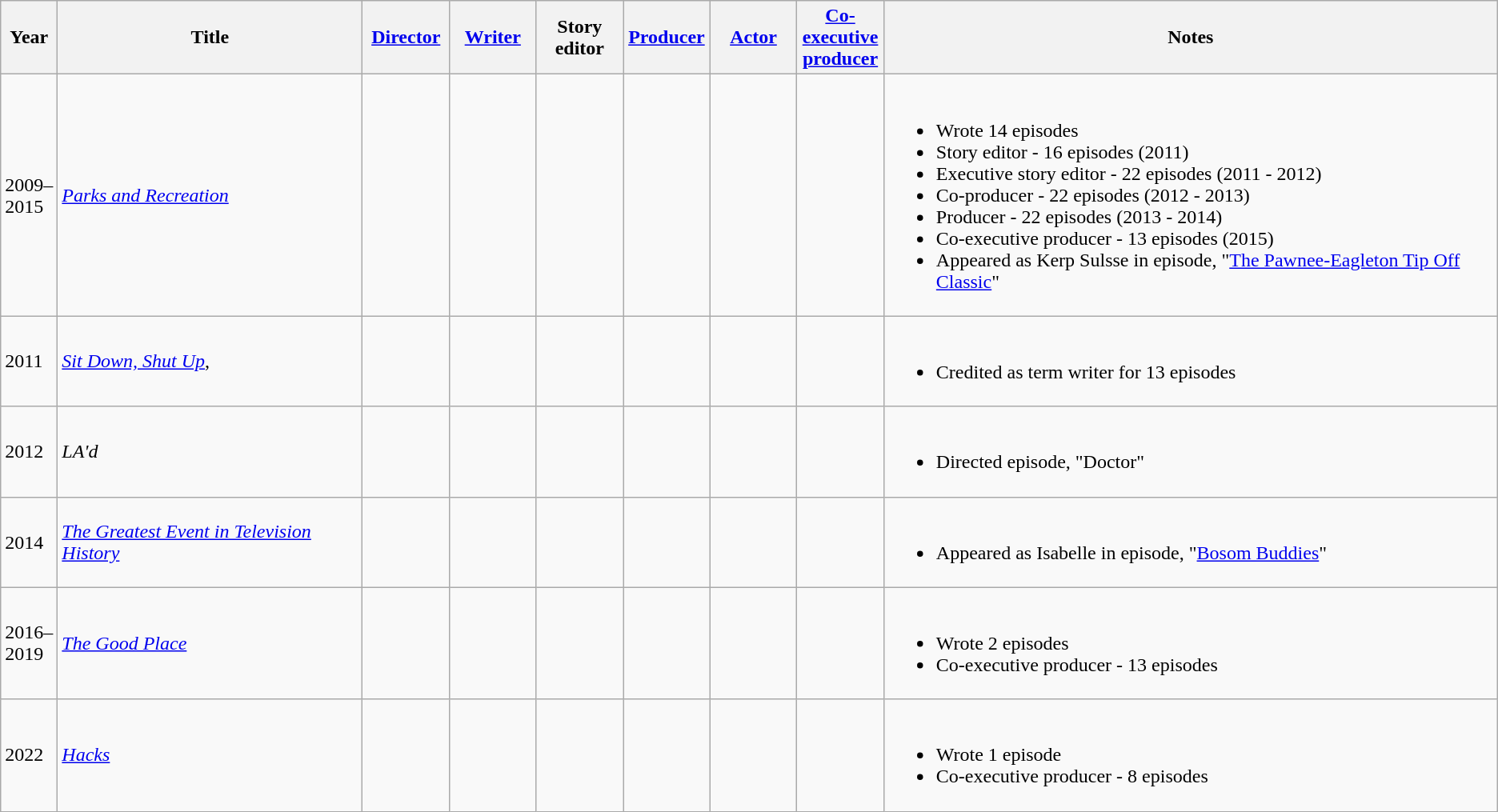<table class="wikitable sortable">
<tr>
<th width="33">Year</th>
<th !>Title</th>
<th ! width=65><a href='#'>Director</a></th>
<th ! width=65><a href='#'>Writer</a></th>
<th ! width=65>Story editor</th>
<th ! width=65><a href='#'>Producer</a></th>
<th ! width=65><a href='#'>Actor</a></th>
<th ! width=65><a href='#'>Co-executive producer</a></th>
<th !>Notes</th>
</tr>
<tr>
<td>2009–2015</td>
<td><em><a href='#'>Parks and Recreation</a></em></td>
<td></td>
<td></td>
<td></td>
<td></td>
<td></td>
<td></td>
<td><br><ul><li>Wrote 14 episodes</li><li>Story editor - 16 episodes (2011)</li><li>Executive story editor - 22 episodes (2011 - 2012)</li><li>Co-producer - 22 episodes (2012 - 2013)</li><li>Producer - 22 episodes (2013 - 2014)</li><li>Co-executive producer - 13 episodes (2015)</li><li>Appeared as Kerp Sulsse in episode, "<a href='#'>The Pawnee-Eagleton Tip Off Classic</a>"</li></ul></td>
</tr>
<tr>
<td>2011</td>
<td><em><a href='#'>Sit Down, Shut Up</a></em>,</td>
<td></td>
<td></td>
<td></td>
<td></td>
<td></td>
<td></td>
<td><br><ul><li>Credited as term writer for 13 episodes</li></ul></td>
</tr>
<tr>
<td>2012</td>
<td><em>LA'd</em></td>
<td></td>
<td></td>
<td></td>
<td></td>
<td></td>
<td></td>
<td><br><ul><li>Directed episode, "Doctor"</li></ul></td>
</tr>
<tr>
<td>2014</td>
<td><em><a href='#'>The Greatest Event in Television History</a></em></td>
<td></td>
<td></td>
<td></td>
<td></td>
<td></td>
<td></td>
<td><br><ul><li>Appeared as Isabelle in episode, "<a href='#'>Bosom Buddies</a>"</li></ul></td>
</tr>
<tr>
<td>2016–2019</td>
<td><em><a href='#'>The Good Place</a></em></td>
<td></td>
<td></td>
<td></td>
<td></td>
<td></td>
<td></td>
<td><br><ul><li>Wrote 2 episodes</li><li>Co-executive producer - 13 episodes</li></ul></td>
</tr>
<tr>
<td>2022</td>
<td><em><a href='#'>Hacks</a></em></td>
<td></td>
<td></td>
<td></td>
<td></td>
<td></td>
<td></td>
<td><br><ul><li>Wrote 1 episode</li><li>Co-executive producer - 8 episodes</li></ul></td>
</tr>
</table>
